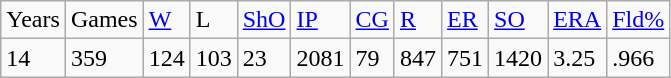<table class="wikitable">
<tr>
<td>Years</td>
<td>Games</td>
<td><a href='#'>W</a></td>
<td>L</td>
<td><a href='#'>ShO</a></td>
<td><a href='#'>IP</a></td>
<td><a href='#'>CG</a></td>
<td><a href='#'>R</a></td>
<td><a href='#'>ER</a></td>
<td><a href='#'>SO</a></td>
<td><a href='#'>ERA</a></td>
<td><a href='#'>Fld%</a></td>
</tr>
<tr>
<td>14</td>
<td>359</td>
<td>124</td>
<td>103</td>
<td>23</td>
<td>2081</td>
<td>79</td>
<td>847</td>
<td>751</td>
<td>1420</td>
<td>3.25</td>
<td>.966</td>
</tr>
</table>
